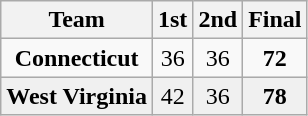<table class="wikitable">
<tr colspan="10">
<th>Team</th>
<th>1st</th>
<th>2nd</th>
<th>Final</th>
</tr>
<tr style="text-align:center;">
<td><strong>Connecticut</strong></td>
<td>36</td>
<td>36</td>
<td><strong>72</strong></td>
</tr>
<tr style="text-align:center; background:#f0f0f0;">
<td><strong>West Virginia</strong></td>
<td>42</td>
<td>36</td>
<td><strong>78</strong></td>
</tr>
</table>
